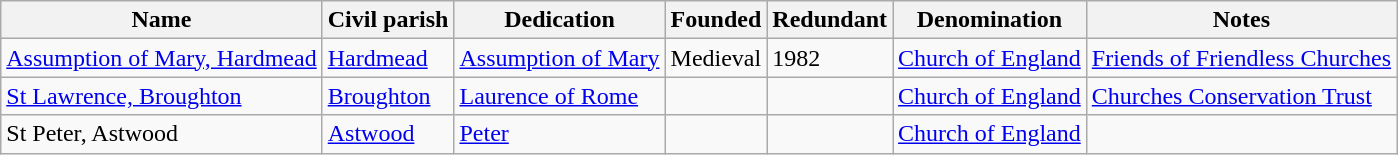<table class="wikitable sortable">
<tr>
<th scope="col">Name</th>
<th>Civil parish</th>
<th>Dedication</th>
<th>Founded</th>
<th>Redundant</th>
<th>Denomination</th>
<th>Notes</th>
</tr>
<tr>
<td><a href='#'>Assumption of Mary, Hardmead</a></td>
<td><a href='#'>Hardmead</a></td>
<td><a href='#'>Assumption of Mary</a></td>
<td>Medieval</td>
<td>1982</td>
<td><a href='#'>Church of England</a></td>
<td><a href='#'>Friends of Friendless Churches</a></td>
</tr>
<tr>
<td><a href='#'>St Lawrence, Broughton</a></td>
<td><a href='#'>Broughton</a></td>
<td><a href='#'>Laurence of Rome</a></td>
<td></td>
<td></td>
<td><a href='#'>Church of England</a></td>
<td><a href='#'>Churches Conservation Trust</a></td>
</tr>
<tr>
<td>St Peter, Astwood</td>
<td><a href='#'>Astwood</a></td>
<td><a href='#'>Peter</a></td>
<td></td>
<td></td>
<td><a href='#'>Church of England</a></td>
<td></td>
</tr>
</table>
